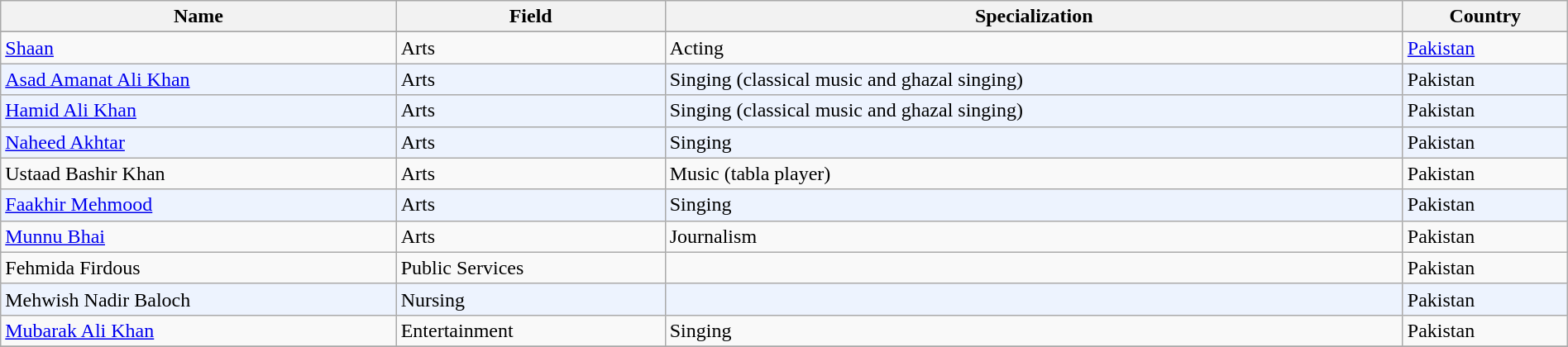<table class="wikitable sortable" width="100%">
<tr>
<th>Name</th>
<th>Field</th>
<th>Specialization</th>
<th>Country</th>
</tr>
<tr bgcolor=#edf3fe>
</tr>
<tr>
<td><a href='#'>Shaan</a></td>
<td>Arts</td>
<td>Acting</td>
<td><a href='#'>Pakistan</a></td>
</tr>
<tr bgcolor=#edf3fe>
<td><a href='#'>Asad Amanat Ali Khan</a></td>
<td>Arts</td>
<td>Singing (classical music and ghazal singing)</td>
<td>Pakistan</td>
</tr>
<tr bgcolor=#edf3fe>
<td><a href='#'>Hamid Ali Khan</a></td>
<td>Arts</td>
<td>Singing (classical music and ghazal singing)</td>
<td>Pakistan</td>
</tr>
<tr bgcolor=#edf3fe>
<td><a href='#'>Naheed Akhtar</a></td>
<td>Arts</td>
<td>Singing</td>
<td>Pakistan</td>
</tr>
<tr>
<td>Ustaad Bashir Khan</td>
<td>Arts</td>
<td>Music (tabla player)</td>
<td>Pakistan</td>
</tr>
<tr bgcolor=#edf3fe>
<td><a href='#'>Faakhir Mehmood</a></td>
<td>Arts</td>
<td>Singing</td>
<td>Pakistan</td>
</tr>
<tr>
<td><a href='#'>Munnu Bhai</a></td>
<td>Arts</td>
<td>Journalism</td>
<td>Pakistan</td>
</tr>
<tr>
<td>Fehmida Firdous</td>
<td>Public Services</td>
<td></td>
<td>Pakistan</td>
</tr>
<tr bgcolor=#edf3fe>
<td>Mehwish Nadir Baloch</td>
<td>Nursing</td>
<td></td>
<td>Pakistan</td>
</tr>
<tr>
<td><a href='#'>Mubarak Ali Khan</a></td>
<td>Entertainment</td>
<td>Singing</td>
<td>Pakistan</td>
</tr>
<tr bgcolor=#edf3fe>
</tr>
</table>
